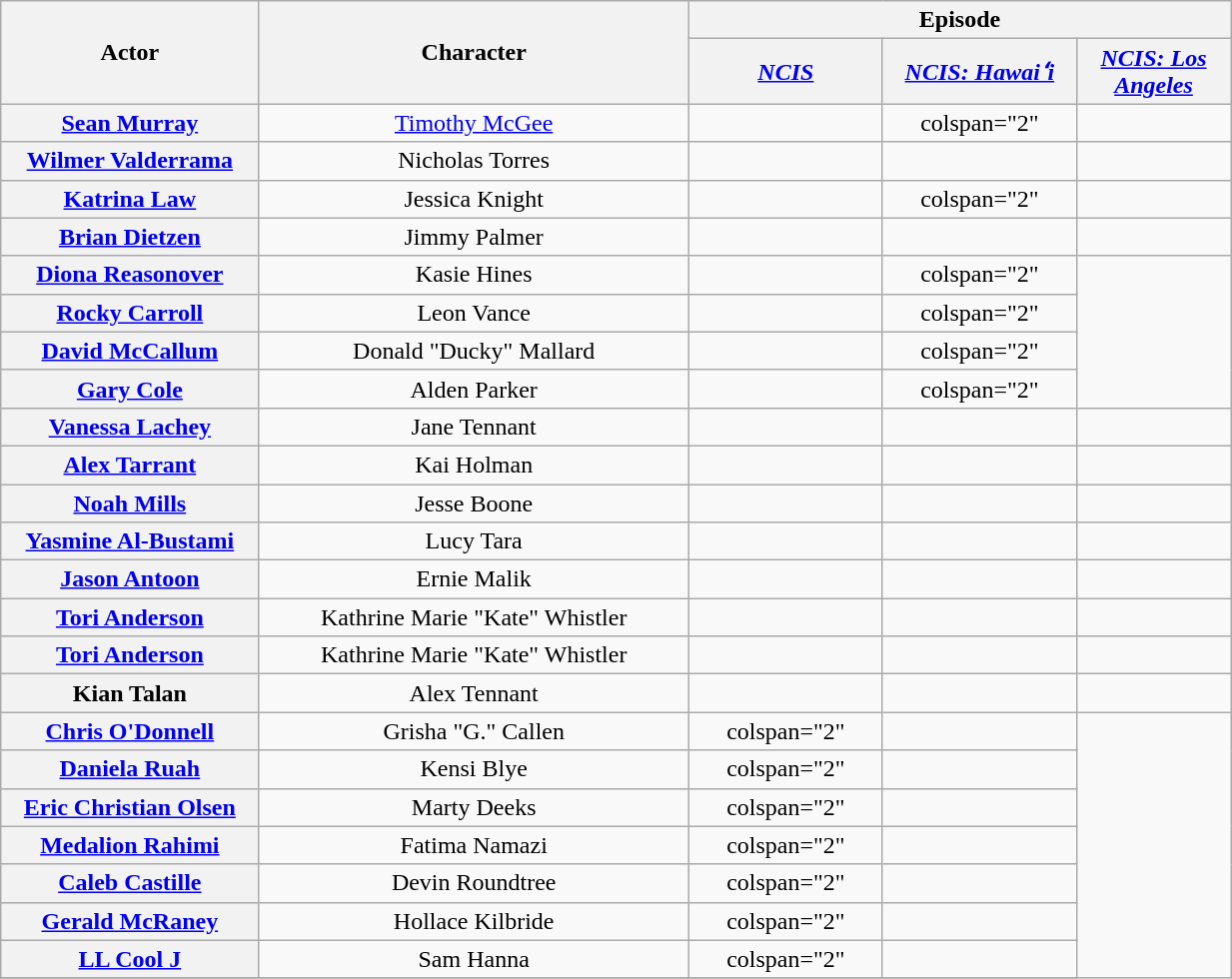<table class="wikitable" style="width:65%; text-align:center;">
<tr>
<th scope="col" rowspan="2" width=12%>Actor</th>
<th scope="col" rowspan="2" width=20%>Character</th>
<th scope="col" colspan="3">Episode</th>
</tr>
<tr>
<th scope="col" width=7%><em><a href='#'>NCIS</a></em></th>
<th scope="col" width=7%><em><a href='#'>NCIS: Hawaiʻi</a></em></th>
<th scope="col" width=7%><em><a href='#'>NCIS: Los Angeles</a></em></th>
</tr>
<tr>
<th scope="row"><a href='#'>Sean Murray</a></th>
<td><a href='#'>Timothy McGee</a></td>
<td></td>
<td>colspan="2" </td>
</tr>
<tr>
<th scope="row"><a href='#'>Wilmer Valderrama</a></th>
<td>Nicholas Torres</td>
<td></td>
<td></td>
<td></td>
</tr>
<tr>
<th scope="row"><a href='#'>Katrina Law</a></th>
<td>Jessica Knight</td>
<td></td>
<td>colspan="2" </td>
</tr>
<tr>
<th scope="row"><a href='#'>Brian Dietzen</a></th>
<td>Jimmy Palmer</td>
<td></td>
<td></td>
<td></td>
</tr>
<tr>
<th scope="row"><a href='#'>Diona Reasonover</a></th>
<td>Kasie Hines</td>
<td></td>
<td>colspan="2" </td>
</tr>
<tr>
<th scope="row"><a href='#'>Rocky Carroll</a></th>
<td>Leon Vance</td>
<td></td>
<td>colspan="2" </td>
</tr>
<tr>
<th scope="row"><a href='#'>David McCallum</a></th>
<td>Donald "Ducky" Mallard</td>
<td></td>
<td>colspan="2" </td>
</tr>
<tr>
<th scope="row"><a href='#'>Gary Cole</a></th>
<td>Alden Parker</td>
<td></td>
<td>colspan="2" </td>
</tr>
<tr>
<th scope="row"><a href='#'>Vanessa Lachey</a></th>
<td>Jane Tennant</td>
<td></td>
<td></td>
<td></td>
</tr>
<tr>
<th scope="row"><a href='#'>Alex Tarrant</a></th>
<td>Kai Holman</td>
<td></td>
<td></td>
<td></td>
</tr>
<tr>
<th scope="row"><a href='#'>Noah Mills</a></th>
<td>Jesse Boone</td>
<td></td>
<td></td>
<td></td>
</tr>
<tr>
<th scope="row"><a href='#'>Yasmine Al-Bustami</a></th>
<td>Lucy Tara</td>
<td></td>
<td></td>
<td></td>
</tr>
<tr>
<th scope="row"><a href='#'>Jason Antoon</a></th>
<td>Ernie Malik</td>
<td></td>
<td></td>
<td></td>
</tr>
<tr>
<th scope="row"><a href='#'>Tori Anderson</a></th>
<td>Kathrine Marie "Kate" Whistler</td>
<td></td>
<td></td>
<td></td>
</tr>
<tr>
<th scope="row"><a href='#'>Tori Anderson</a></th>
<td>Kathrine Marie "Kate" Whistler</td>
<td></td>
<td></td>
<td></td>
</tr>
<tr>
<th scope="row">Kian Talan</th>
<td>Alex Tennant</td>
<td></td>
<td></td>
<td></td>
</tr>
<tr>
<th scope="row"><a href='#'>Chris O'Donnell</a></th>
<td>Grisha "G." Callen</td>
<td>colspan="2" </td>
<td></td>
</tr>
<tr>
<th scope="row"><a href='#'>Daniela Ruah</a></th>
<td>Kensi Blye</td>
<td>colspan="2" </td>
<td></td>
</tr>
<tr>
<th scope="row"><a href='#'>Eric Christian Olsen</a></th>
<td>Marty Deeks</td>
<td>colspan="2" </td>
<td></td>
</tr>
<tr>
<th scope="row"><a href='#'>Medalion Rahimi</a></th>
<td>Fatima Namazi</td>
<td>colspan="2" </td>
<td></td>
</tr>
<tr>
<th scope="row"><a href='#'>Caleb Castille</a></th>
<td>Devin Roundtree</td>
<td>colspan="2" </td>
<td></td>
</tr>
<tr>
<th scope="row"><a href='#'>Gerald McRaney</a></th>
<td>Hollace Kilbride</td>
<td>colspan="2" </td>
<td></td>
</tr>
<tr>
<th scope="row"><a href='#'>LL Cool J</a></th>
<td>Sam Hanna</td>
<td>colspan="2" </td>
<td></td>
</tr>
<tr>
</tr>
</table>
